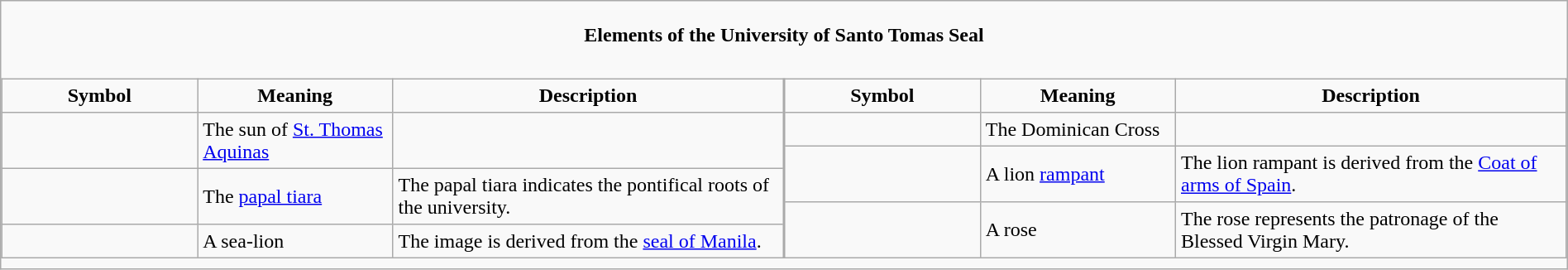<table width="100%" cellpadding="0" cellspacing="0" border="0" border="1" cellpadding="4" cellspacing="0" style="margin: 0.5em 1em 0.5em 0; background: #f9f9f9; border: 1px #aaa solid; border-collapse: collapse;">
<tr>
<td><br><table width = "100%" cellpadding = 0 cellspacing = 0>
<tr>
<td colspan="2" align="center"><strong>Elements of the University of Santo Tomas Seal</strong></td>
</tr>
<tr>
<td width = "50%" valign = top><br><table class="center"  border="1" width = "100%" border="1" cellpadding="4" cellspacing="0" style="margin: 0.5em 1em 0.5em 0; background: #f9f9f9; border: 1px #aaa solid; border-collapse: collapse;">
<tr>
<th width = "25%">Symbol</th>
<th width = "25%">Meaning</th>
<th width = "50%">Description</th>
</tr>
<tr>
<td></td>
<td>The sun of <a href='#'>St. Thomas Aquinas</a></td>
<td></td>
</tr>
<tr>
<td></td>
<td>The <a href='#'>papal tiara</a></td>
<td>The papal tiara indicates the pontifical roots of the university.</td>
</tr>
<tr>
<td></td>
<td>A sea-lion</td>
<td>The image is derived from the <a href='#'>seal of Manila</a>.</td>
</tr>
</table>
</td>
<td width = "50%" valign = top><br><table class="center"  border="1" width = "100%" border="1" cellpadding="4" cellspacing="0" style="margin: 0.5em 1em 0.5em 0; background: #f9f9f9; border: 1px #aaa solid; border-collapse: collapse;">
<tr>
<th width = "25%">Symbol</th>
<th width = "25%">Meaning</th>
<th width = "50%">Description</th>
</tr>
<tr>
<td></td>
<td>The Dominican Cross</td>
<td></td>
</tr>
<tr>
<td></td>
<td>A lion <a href='#'>rampant</a></td>
<td>The lion rampant is derived from the <a href='#'>Coat of arms of Spain</a>.</td>
</tr>
<tr>
<td></td>
<td>A rose</td>
<td>The rose represents the patronage of the Blessed Virgin Mary.</td>
</tr>
</table>
</td>
</tr>
</table>
</td>
</tr>
</table>
